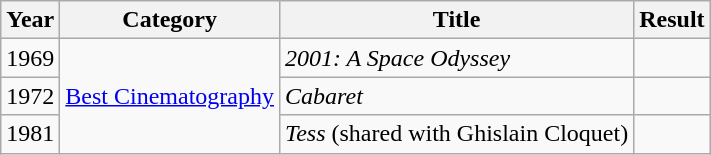<table class="wikitable">
<tr>
<th>Year</th>
<th>Category</th>
<th>Title</th>
<th>Result</th>
</tr>
<tr>
<td>1969</td>
<td rowspan="3"><a href='#'>Best Cinematography</a></td>
<td><em>2001: A Space Odyssey</em></td>
<td></td>
</tr>
<tr>
<td>1972</td>
<td><em>Cabaret</em></td>
<td></td>
</tr>
<tr>
<td>1981</td>
<td><em>Tess</em> (shared with Ghislain Cloquet)</td>
<td></td>
</tr>
</table>
